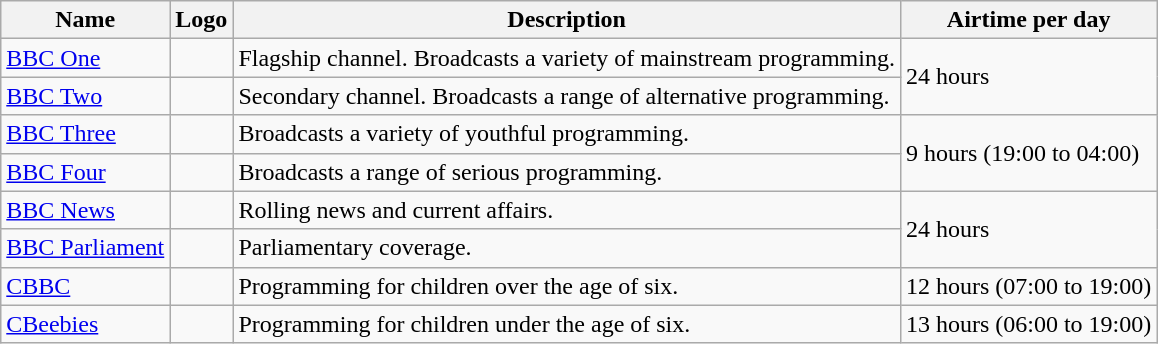<table class="wikitable sortable">
<tr>
<th>Name</th>
<th>Logo</th>
<th>Description</th>
<th>Airtime per day</th>
</tr>
<tr>
<td><a href='#'>BBC One</a></td>
<td></td>
<td>Flagship channel. Broadcasts a  variety of mainstream programming.</td>
<td rowspan="2">24 hours</td>
</tr>
<tr>
<td><a href='#'>BBC Two</a></td>
<td></td>
<td>Secondary channel. Broadcasts a range of alternative programming.</td>
</tr>
<tr>
<td><a href='#'>BBC Three</a></td>
<td></td>
<td>Broadcasts a variety of youthful programming.</td>
<td rowspan="2">9 hours (19:00 to 04:00)</td>
</tr>
<tr>
<td><a href='#'>BBC Four</a></td>
<td></td>
<td>Broadcasts a range of serious programming.</td>
</tr>
<tr>
<td><a href='#'>BBC News</a></td>
<td></td>
<td>Rolling news and current affairs.</td>
<td rowspan="2">24 hours</td>
</tr>
<tr>
<td><a href='#'>BBC Parliament</a></td>
<td></td>
<td>Parliamentary coverage.</td>
</tr>
<tr>
<td><a href='#'>CBBC</a></td>
<td></td>
<td>Programming for children over the age of six.</td>
<td>12 hours (07:00 to 19:00)</td>
</tr>
<tr>
<td><a href='#'>CBeebies</a></td>
<td></td>
<td>Programming for children under the age of six.</td>
<td>13 hours (06:00 to 19:00)</td>
</tr>
</table>
